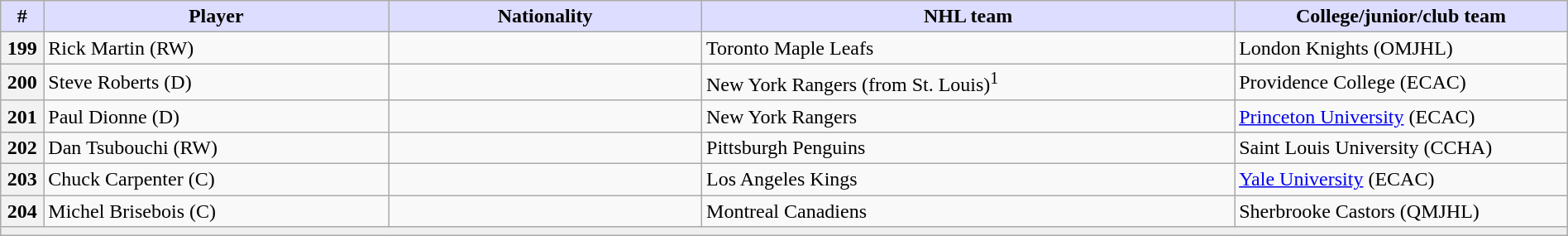<table class="wikitable" style="width: 100%">
<tr>
<th style="background:#ddf; width:2.75%;">#</th>
<th style="background:#ddf; width:22.0%;">Player</th>
<th style="background:#ddf; width:20.0%;">Nationality</th>
<th style="background:#ddf; width:34.0%;">NHL team</th>
<th style="background:#ddf; width:100.0%;">College/junior/club team</th>
</tr>
<tr>
<th>199</th>
<td>Rick Martin (RW)</td>
<td></td>
<td>Toronto Maple Leafs</td>
<td>London Knights (OMJHL)</td>
</tr>
<tr>
<th>200</th>
<td>Steve Roberts (D)</td>
<td></td>
<td>New York Rangers (from St. Louis)<sup>1</sup></td>
<td>Providence College (ECAC)</td>
</tr>
<tr>
<th>201</th>
<td>Paul Dionne (D)</td>
<td></td>
<td>New York Rangers</td>
<td><a href='#'>Princeton University</a> (ECAC)</td>
</tr>
<tr>
<th>202</th>
<td>Dan Tsubouchi (RW)</td>
<td></td>
<td>Pittsburgh Penguins</td>
<td>Saint Louis University (CCHA)</td>
</tr>
<tr>
<th>203</th>
<td>Chuck Carpenter (C)</td>
<td></td>
<td>Los Angeles Kings</td>
<td><a href='#'>Yale University</a> (ECAC)</td>
</tr>
<tr>
<th>204</th>
<td>Michel Brisebois (C)</td>
<td></td>
<td>Montreal Canadiens</td>
<td>Sherbrooke Castors (QMJHL)</td>
</tr>
<tr>
<td align=center colspan="6" bgcolor="#efefef"></td>
</tr>
</table>
